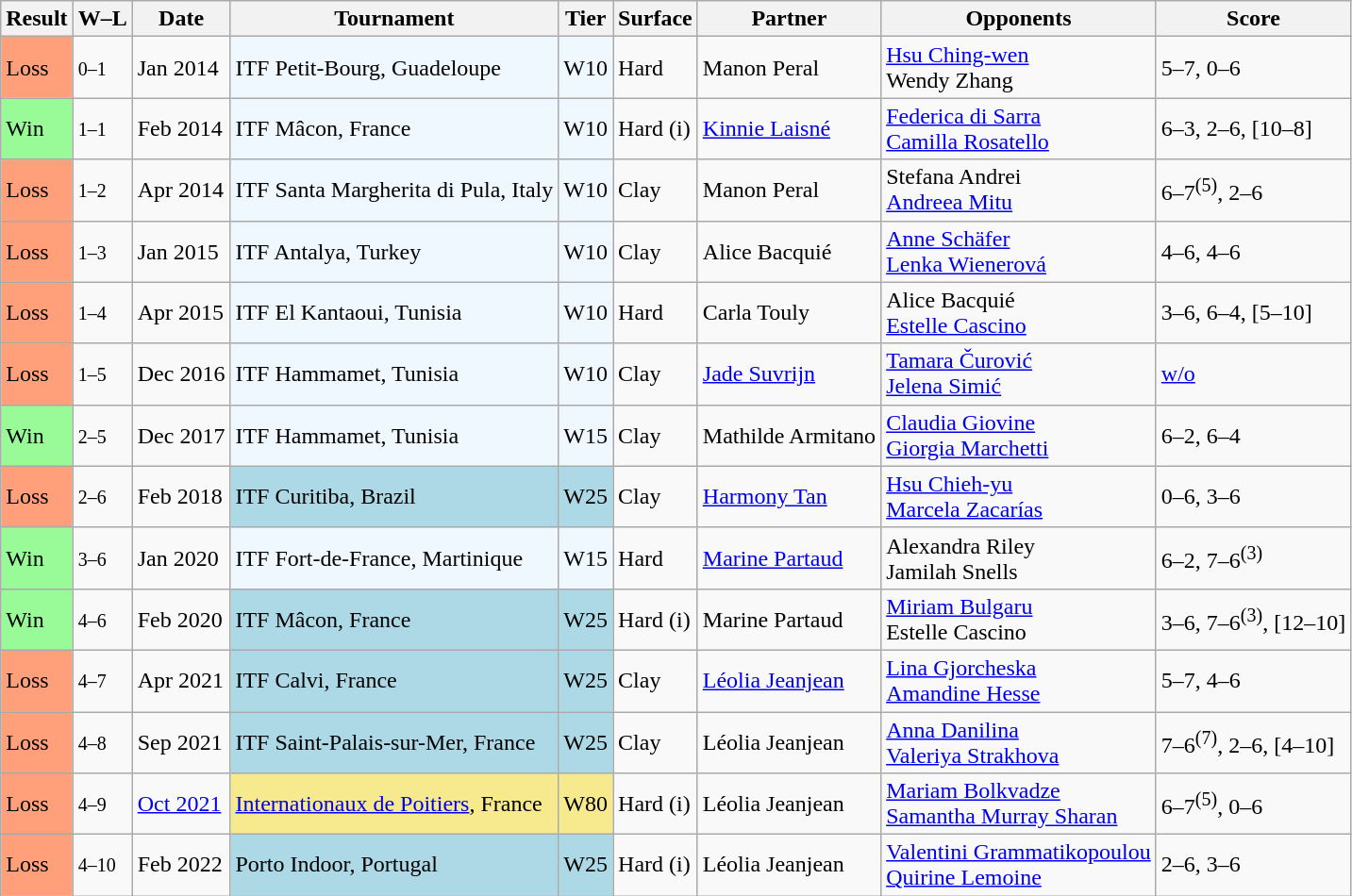<table class="sortable wikitable">
<tr>
<th>Result</th>
<th class="unsortable">W–L</th>
<th>Date</th>
<th>Tournament</th>
<th>Tier</th>
<th>Surface</th>
<th>Partner</th>
<th>Opponents</th>
<th class="unsortable">Score</th>
</tr>
<tr>
<td style="background:#ffa07a;">Loss</td>
<td><small>0–1</small></td>
<td>Jan 2014</td>
<td style="background:#f0f8ff;">ITF Petit-Bourg, Guadeloupe</td>
<td style="background:#f0f8ff;">W10</td>
<td>Hard</td>
<td> Manon Peral</td>
<td> <a href='#'>Hsu Ching-wen</a> <br>  Wendy Zhang</td>
<td>5–7, 0–6</td>
</tr>
<tr>
<td bgcolor="98FB98">Win</td>
<td><small>1–1</small></td>
<td>Feb 2014</td>
<td style="background:#f0f8ff;">ITF Mâcon, France</td>
<td style="background:#f0f8ff;">W10</td>
<td>Hard (i)</td>
<td> <a href='#'>Kinnie Laisné</a></td>
<td> <a href='#'>Federica di Sarra</a> <br>  <a href='#'>Camilla Rosatello</a></td>
<td>6–3, 2–6, [10–8]</td>
</tr>
<tr>
<td style="background:#ffa07a;">Loss</td>
<td><small>1–2</small></td>
<td>Apr 2014</td>
<td style="background:#f0f8ff;">ITF Santa Margherita di Pula, Italy</td>
<td style="background:#f0f8ff;">W10</td>
<td>Clay</td>
<td> Manon Peral</td>
<td> Stefana Andrei <br>  <a href='#'>Andreea Mitu</a></td>
<td>6–7<sup>(5)</sup>, 2–6</td>
</tr>
<tr>
<td style="background:#ffa07a;">Loss</td>
<td><small>1–3</small></td>
<td>Jan 2015</td>
<td style="background:#f0f8ff;">ITF Antalya, Turkey</td>
<td style="background:#f0f8ff;">W10</td>
<td>Clay</td>
<td> Alice Bacquié</td>
<td> <a href='#'>Anne Schäfer</a> <br>  <a href='#'>Lenka Wienerová</a></td>
<td>4–6, 4–6</td>
</tr>
<tr>
<td style="background:#ffa07a;">Loss</td>
<td><small>1–4</small></td>
<td>Apr 2015</td>
<td style="background:#f0f8ff;">ITF El Kantaoui, Tunisia</td>
<td style="background:#f0f8ff;">W10</td>
<td>Hard</td>
<td> Carla Touly</td>
<td> Alice Bacquié <br>  <a href='#'>Estelle Cascino</a></td>
<td>3–6, 6–4, [5–10]</td>
</tr>
<tr>
<td style="background:#ffa07a;">Loss</td>
<td><small>1–5</small></td>
<td>Dec 2016</td>
<td style="background:#f0f8ff;">ITF Hammamet, Tunisia</td>
<td style="background:#f0f8ff;">W10</td>
<td>Clay</td>
<td> <a href='#'>Jade Suvrijn</a></td>
<td> <a href='#'>Tamara Čurović</a> <br>  <a href='#'>Jelena Simić</a></td>
<td><a href='#'>w/o</a></td>
</tr>
<tr>
<td bgcolor="98FB98">Win</td>
<td><small>2–5</small></td>
<td>Dec 2017</td>
<td style="background:#f0f8ff;">ITF Hammamet, Tunisia</td>
<td style="background:#f0f8ff;">W15</td>
<td>Clay</td>
<td> Mathilde Armitano</td>
<td> <a href='#'>Claudia Giovine</a> <br>  <a href='#'>Giorgia Marchetti</a></td>
<td>6–2, 6–4</td>
</tr>
<tr>
<td style="background:#ffa07a;">Loss</td>
<td><small>2–6</small></td>
<td>Feb 2018</td>
<td style="background:lightblue;">ITF Curitiba, Brazil</td>
<td style="background:lightblue;">W25</td>
<td>Clay</td>
<td> <a href='#'>Harmony Tan</a></td>
<td> <a href='#'>Hsu Chieh-yu</a> <br>  <a href='#'>Marcela Zacarías</a></td>
<td>0–6, 3–6</td>
</tr>
<tr>
<td style="background:#98FB98;">Win</td>
<td><small>3–6</small></td>
<td>Jan 2020</td>
<td style="background:#f0f8ff;">ITF Fort-de-France, Martinique</td>
<td style="background:#f0f8ff;">W15</td>
<td>Hard</td>
<td> <a href='#'>Marine Partaud</a></td>
<td> Alexandra Riley <br>  Jamilah Snells</td>
<td>6–2, 7–6<sup>(3)</sup></td>
</tr>
<tr>
<td style="background:#98fb98;">Win</td>
<td><small>4–6</small></td>
<td>Feb 2020</td>
<td style="background:lightblue;">ITF Mâcon, France</td>
<td style="background:lightblue;">W25</td>
<td>Hard (i)</td>
<td> Marine Partaud</td>
<td> <a href='#'>Miriam Bulgaru</a> <br>  Estelle Cascino</td>
<td>3–6, 7–6<sup>(3)</sup>, [12–10]</td>
</tr>
<tr>
<td style="background:#ffa07a;">Loss</td>
<td><small>4–7</small></td>
<td>Apr 2021</td>
<td style="background:lightblue;">ITF Calvi, France</td>
<td style="background:lightblue;">W25</td>
<td>Clay</td>
<td> <a href='#'>Léolia Jeanjean</a></td>
<td> <a href='#'>Lina Gjorcheska</a> <br>  <a href='#'>Amandine Hesse</a></td>
<td>5–7, 4–6</td>
</tr>
<tr>
<td style="background:#ffa07a;">Loss</td>
<td><small>4–8</small></td>
<td>Sep 2021</td>
<td style="background:lightblue;">ITF Saint-Palais-sur-Mer, France</td>
<td style="background:lightblue;">W25</td>
<td>Clay</td>
<td> Léolia Jeanjean</td>
<td> <a href='#'>Anna Danilina</a> <br>  <a href='#'>Valeriya Strakhova</a></td>
<td>7–6<sup>(7)</sup>, 2–6, [4–10]</td>
</tr>
<tr>
<td style="background:#ffa07a;">Loss</td>
<td><small>4–9</small></td>
<td><a href='#'>Oct 2021</a></td>
<td style="background:#f7e98e;"><a href='#'>Internationaux de Poitiers</a>, France</td>
<td style="background:#f7e98e;">W80</td>
<td>Hard (i)</td>
<td> Léolia Jeanjean</td>
<td> <a href='#'>Mariam Bolkvadze</a> <br>  <a href='#'>Samantha Murray Sharan</a></td>
<td>6–7<sup>(5)</sup>, 0–6</td>
</tr>
<tr>
<td style="background:#ffa07a;">Loss</td>
<td><small>4–10</small></td>
<td>Feb 2022</td>
<td style="background:lightblue;">Porto Indoor, Portugal</td>
<td style="background:lightblue;">W25</td>
<td>Hard (i)</td>
<td> Léolia Jeanjean</td>
<td> <a href='#'>Valentini Grammatikopoulou</a> <br>  <a href='#'>Quirine Lemoine</a></td>
<td>2–6, 3–6</td>
</tr>
</table>
